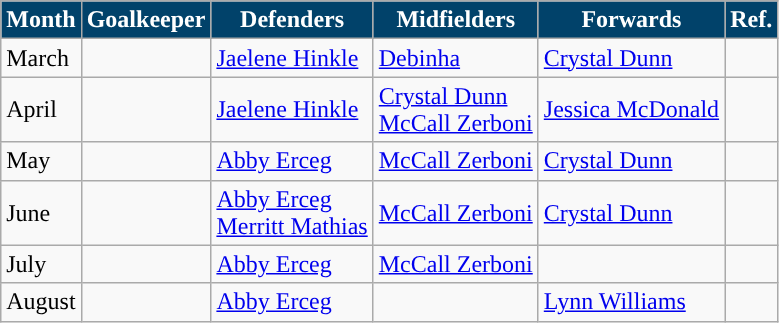<table class="wikitable">
<tr>
<th style="background:#01426A; color:white;">Month</th>
<th style="background:#01426A; color:white;">Goalkeeper</th>
<th style="background:#01426A; color:white;">Defenders</th>
<th style="background:#01426A; color:white;">Midfielders</th>
<th style="background:#01426A; color:white;">Forwards</th>
<th style="background:#01426A; color:white;">Ref.</th>
</tr>
<tr>
<td>March</td>
<td></td>
<td> <a href='#'>Jaelene Hinkle</a></td>
<td> <a href='#'>Debinha</a></td>
<td> <a href='#'>Crystal Dunn</a></td>
<td></td>
</tr>
<tr>
<td>April</td>
<td></td>
<td> <a href='#'>Jaelene Hinkle</a></td>
<td> <a href='#'>Crystal Dunn</a> <br>  <a href='#'>McCall Zerboni</a></td>
<td> <a href='#'>Jessica McDonald</a></td>
<td></td>
</tr>
<tr>
<td>May</td>
<td></td>
<td> <a href='#'>Abby Erceg</a></td>
<td> <a href='#'>McCall Zerboni</a></td>
<td> <a href='#'>Crystal Dunn</a></td>
<td></td>
</tr>
<tr>
<td>June</td>
<td></td>
<td> <a href='#'>Abby Erceg</a> <br>  <a href='#'>Merritt Mathias</a></td>
<td> <a href='#'>McCall Zerboni</a></td>
<td> <a href='#'>Crystal Dunn</a></td>
<td></td>
</tr>
<tr>
<td>July</td>
<td></td>
<td> <a href='#'>Abby Erceg</a></td>
<td> <a href='#'>McCall Zerboni</a></td>
<td></td>
<td></td>
</tr>
<tr>
<td>August</td>
<td></td>
<td> <a href='#'>Abby Erceg</a></td>
<td></td>
<td> <a href='#'>Lynn Williams</a></td>
<td></td>
</tr>
</table>
